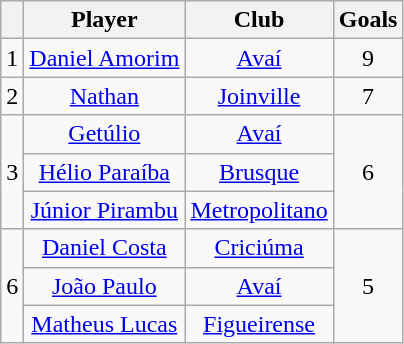<table class="wikitable" style="text-align:center">
<tr>
<th scope=col></th>
<th scope=col>Player</th>
<th scope=col>Club</th>
<th scope=col>Goals</th>
</tr>
<tr>
<td>1</td>
<td><a href='#'>Daniel Amorim</a></td>
<td><a href='#'>Avaí</a></td>
<td>9</td>
</tr>
<tr>
<td>2</td>
<td><a href='#'>Nathan</a></td>
<td><a href='#'>Joinville</a></td>
<td>7</td>
</tr>
<tr>
<td rowspan=3>3</td>
<td><a href='#'>Getúlio</a></td>
<td><a href='#'>Avaí</a></td>
<td rowspan=3>6</td>
</tr>
<tr>
<td><a href='#'>Hélio Paraíba</a></td>
<td><a href='#'>Brusque</a></td>
</tr>
<tr>
<td><a href='#'>Júnior Pirambu</a></td>
<td><a href='#'>Metropolitano</a></td>
</tr>
<tr>
<td rowspan=3>6</td>
<td><a href='#'>Daniel Costa</a></td>
<td><a href='#'>Criciúma</a></td>
<td rowspan=3>5</td>
</tr>
<tr>
<td><a href='#'>João Paulo</a></td>
<td><a href='#'>Avaí</a></td>
</tr>
<tr>
<td><a href='#'>Matheus Lucas</a></td>
<td><a href='#'>Figueirense</a></td>
</tr>
</table>
